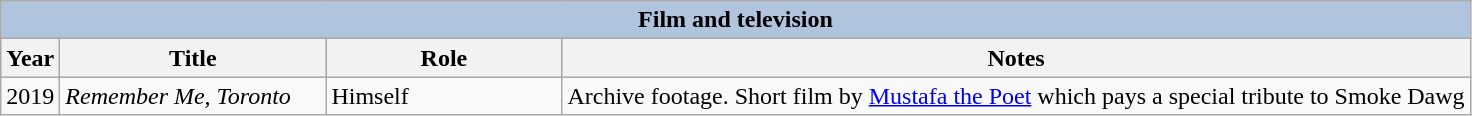<table class="wikitable">
<tr style="background:#ccc; text-align:center;">
<th colspan="4" style="background: LightSteelBlue;">Film and television</th>
</tr>
<tr style="background:#ccc; text-align:center;">
<th style="text-align:center;">Year</th>
<th style="width:170px;">Title</th>
<th style="width:150px;">Role</th>
<th>Notes</th>
</tr>
<tr>
<td>2019</td>
<td><em>Remember Me, Toronto</em></td>
<td>Himself</td>
<td>Archive footage. Short film by <a href='#'>Mustafa the Poet</a> which pays a special tribute to Smoke Dawg</td>
</tr>
</table>
